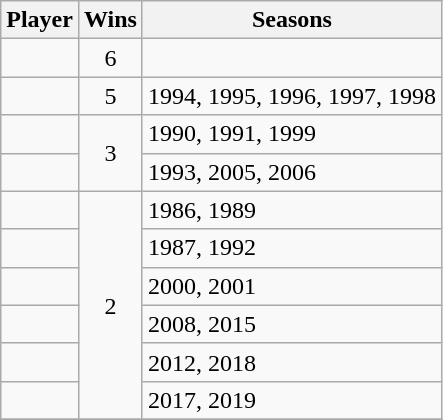<table class="wikitable plainrowheaders sortable">
<tr>
<th>Player</th>
<th scope=col>Wins</th>
<th>Seasons</th>
</tr>
<tr>
<td scope=row></td>
<td align=center>6</td>
<td></td>
</tr>
<tr>
<td scope=row></td>
<td align=center>5</td>
<td>1994, 1995, 1996, 1997, 1998</td>
</tr>
<tr>
<td scope=row></td>
<td align=center rowspan=2>3</td>
<td>1990, 1991, 1999</td>
</tr>
<tr>
<td scope=row></td>
<td>1993, 2005, 2006</td>
</tr>
<tr>
<td scope=row></td>
<td align=center rowspan=6>2</td>
<td>1986, 1989</td>
</tr>
<tr>
<td scope=row></td>
<td>1987, 1992</td>
</tr>
<tr>
<td scope=row></td>
<td>2000, 2001</td>
</tr>
<tr>
<td scope=row></td>
<td>2008, 2015</td>
</tr>
<tr>
<td scope=row></td>
<td>2012, 2018</td>
</tr>
<tr>
<td scope=row></td>
<td>2017, 2019</td>
</tr>
<tr>
</tr>
</table>
